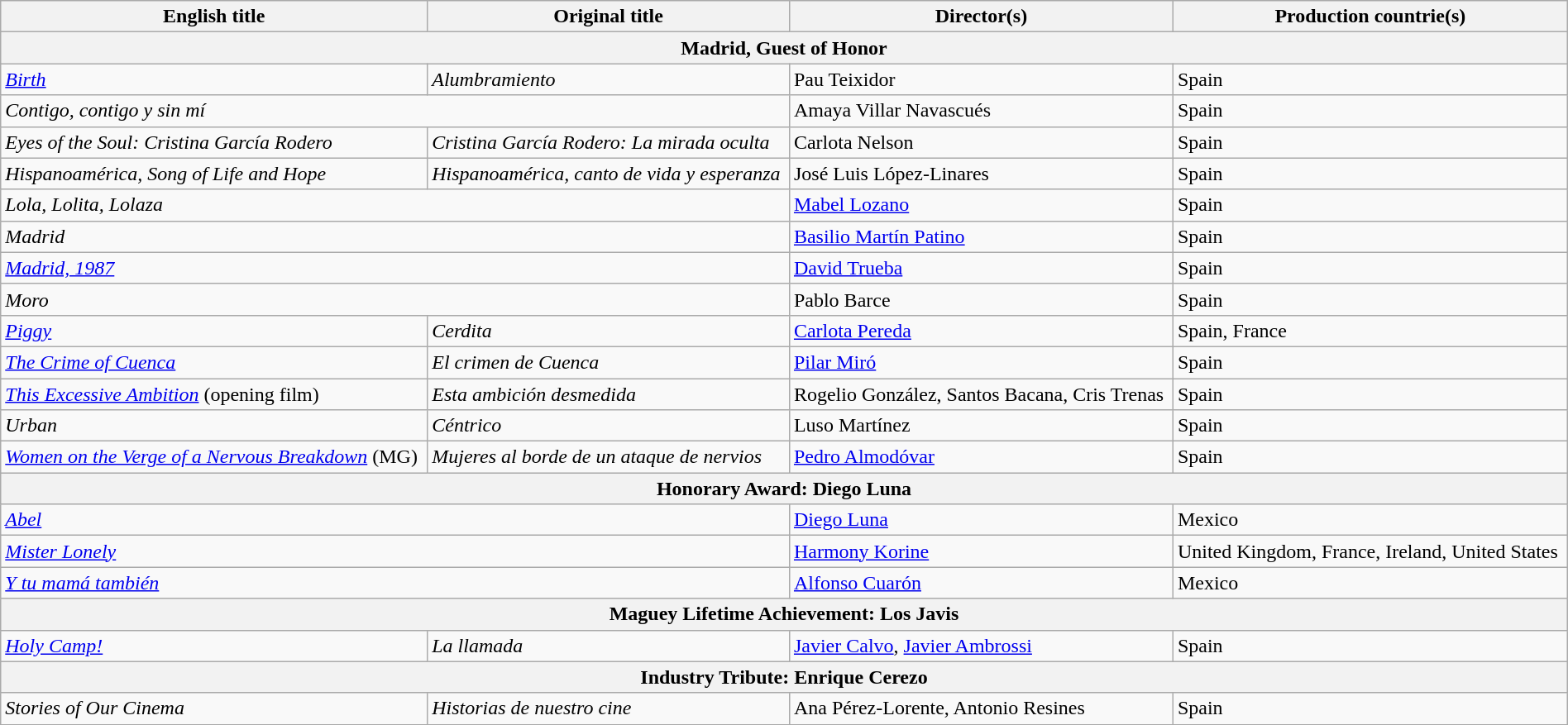<table class="sortable wikitable" style="width:100%; margin-bottom:4px" cellpadding="5">
<tr>
<th scope="col">English title</th>
<th scope="col">Original title</th>
<th scope="col">Director(s)</th>
<th scope="col">Production countrie(s)</th>
</tr>
<tr>
<th scope="row" colspan="4">Madrid, Guest of Honor</th>
</tr>
<tr>
<td><em><a href='#'>Birth</a></em></td>
<td><em>Alumbramiento</em></td>
<td>Pau Teixidor</td>
<td>Spain</td>
</tr>
<tr>
<td colspan="2"><em>Contigo, contigo y sin mí</em></td>
<td>Amaya Villar Navascués</td>
<td>Spain</td>
</tr>
<tr>
<td><em>Eyes of the Soul: Cristina García Rodero</em></td>
<td><em>Cristina García Rodero: La mirada oculta</em></td>
<td>Carlota Nelson</td>
<td>Spain</td>
</tr>
<tr>
<td><em>Hispanoamérica, Song of Life and Hope</em></td>
<td><em>Hispanoamérica, canto de vida y esperanza</em></td>
<td>José Luis López-Linares</td>
<td>Spain</td>
</tr>
<tr>
<td colspan="2"><em>Lola, Lolita, Lolaza</em></td>
<td><a href='#'>Mabel Lozano</a></td>
<td>Spain</td>
</tr>
<tr>
<td colspan="2"><em>Madrid</em></td>
<td><a href='#'>Basilio Martín Patino</a></td>
<td>Spain</td>
</tr>
<tr>
<td colspan="2"><em><a href='#'>Madrid, 1987</a></em></td>
<td><a href='#'>David Trueba</a></td>
<td>Spain</td>
</tr>
<tr>
<td colspan="2"><em>Moro</em></td>
<td>Pablo Barce</td>
<td>Spain</td>
</tr>
<tr>
<td><em><a href='#'>Piggy</a></em></td>
<td><em>Cerdita</em></td>
<td><a href='#'>Carlota Pereda</a></td>
<td>Spain, France</td>
</tr>
<tr>
<td><em><a href='#'>The Crime of Cuenca</a></em></td>
<td><em>El crimen de Cuenca</em></td>
<td><a href='#'>Pilar Miró</a></td>
<td>Spain</td>
</tr>
<tr>
<td><em><a href='#'>This Excessive Ambition</a></em> (opening film)</td>
<td><em>Esta ambición desmedida</em></td>
<td>Rogelio González, Santos Bacana, Cris Trenas</td>
<td>Spain</td>
</tr>
<tr>
<td><em>Urban</em></td>
<td><em>Céntrico</em></td>
<td>Luso Martínez</td>
<td>Spain</td>
</tr>
<tr>
<td><em><a href='#'>Women on the Verge of a Nervous Breakdown</a></em> (MG)</td>
<td><em>Mujeres al borde de un ataque de nervios</em></td>
<td><a href='#'>Pedro Almodóvar</a></td>
<td>Spain</td>
</tr>
<tr>
<th scope="row" colspan="4">Honorary Award: Diego Luna</th>
</tr>
<tr>
<td colspan="2"><em><a href='#'>Abel</a></em></td>
<td><a href='#'>Diego Luna</a></td>
<td>Mexico</td>
</tr>
<tr>
<td colspan="2"><em><a href='#'>Mister Lonely</a></em></td>
<td><a href='#'>Harmony Korine</a></td>
<td>United Kingdom, France, Ireland, United States</td>
</tr>
<tr>
<td colspan="2"><em><a href='#'>Y tu mamá también</a></em></td>
<td><a href='#'>Alfonso Cuarón</a></td>
<td>Mexico</td>
</tr>
<tr>
<th scope="row" colspan="4">Maguey Lifetime Achievement: Los Javis</th>
</tr>
<tr>
<td><em><a href='#'>Holy Camp!</a></em></td>
<td><em>La llamada</em></td>
<td><a href='#'>Javier Calvo</a>, <a href='#'>Javier Ambrossi</a></td>
<td>Spain</td>
</tr>
<tr>
<th scope="row" colspan="4">Industry Tribute: Enrique Cerezo</th>
</tr>
<tr>
<td><em>Stories of Our Cinema</em></td>
<td><em>Historias de nuestro cine</em></td>
<td>Ana Pérez-Lorente, Antonio Resines</td>
<td>Spain</td>
</tr>
<tr>
</tr>
</table>
